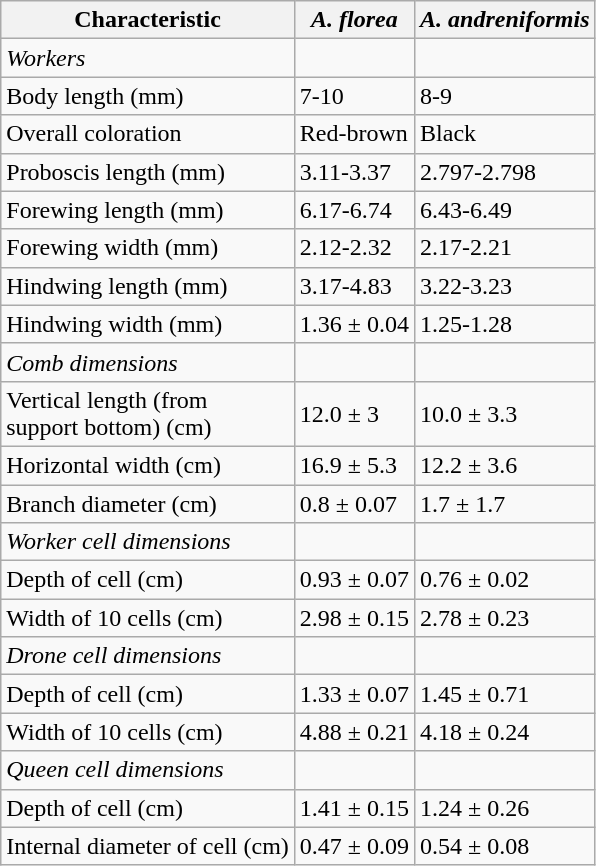<table class="wikitable">
<tr>
<th>Characteristic</th>
<th><em>A. florea</em></th>
<th><em>A. andreniformis</em></th>
</tr>
<tr>
<td><em>Workers</em></td>
<td></td>
<td></td>
</tr>
<tr>
<td>Body length (mm)</td>
<td>7-10</td>
<td>8-9</td>
</tr>
<tr>
<td>Overall coloration</td>
<td>Red-brown</td>
<td>Black</td>
</tr>
<tr>
<td>Proboscis length (mm)</td>
<td>3.11-3.37</td>
<td>2.797-2.798</td>
</tr>
<tr>
<td>Forewing length (mm)</td>
<td>6.17-6.74</td>
<td>6.43-6.49</td>
</tr>
<tr>
<td>Forewing width (mm)</td>
<td>2.12-2.32</td>
<td>2.17-2.21</td>
</tr>
<tr>
<td>Hindwing length (mm)</td>
<td>3.17-4.83</td>
<td>3.22-3.23</td>
</tr>
<tr>
<td>Hindwing width (mm)</td>
<td>1.36 ± 0.04</td>
<td>1.25-1.28</td>
</tr>
<tr>
<td><em>Comb dimensions</em></td>
<td></td>
<td></td>
</tr>
<tr>
<td>Vertical length (from<br>support bottom) (cm)</td>
<td>12.0 ± 3</td>
<td>10.0 ± 3.3</td>
</tr>
<tr>
<td>Horizontal width (cm)</td>
<td>16.9 ± 5.3</td>
<td>12.2 ± 3.6</td>
</tr>
<tr>
<td>Branch diameter (cm)</td>
<td>0.8 ± 0.07</td>
<td>1.7 ± 1.7</td>
</tr>
<tr>
<td><em>Worker cell dimensions</em></td>
<td></td>
<td></td>
</tr>
<tr>
<td>Depth of cell (cm)</td>
<td>0.93 ± 0.07</td>
<td>0.76 ± 0.02</td>
</tr>
<tr>
<td>Width of 10 cells (cm)</td>
<td>2.98 ± 0.15</td>
<td>2.78 ± 0.23</td>
</tr>
<tr>
<td><em>Drone cell dimensions</em></td>
<td></td>
<td></td>
</tr>
<tr>
<td>Depth of cell (cm)</td>
<td>1.33 ± 0.07</td>
<td>1.45 ± 0.71</td>
</tr>
<tr>
<td>Width of 10 cells (cm)</td>
<td>4.88 ± 0.21</td>
<td>4.18 ± 0.24</td>
</tr>
<tr>
<td><em>Queen cell dimensions</em></td>
<td></td>
<td></td>
</tr>
<tr>
<td>Depth of cell (cm)</td>
<td>1.41 ± 0.15</td>
<td>1.24 ± 0.26</td>
</tr>
<tr>
<td>Internal diameter of cell (cm)</td>
<td>0.47 ± 0.09</td>
<td>0.54 ± 0.08</td>
</tr>
</table>
